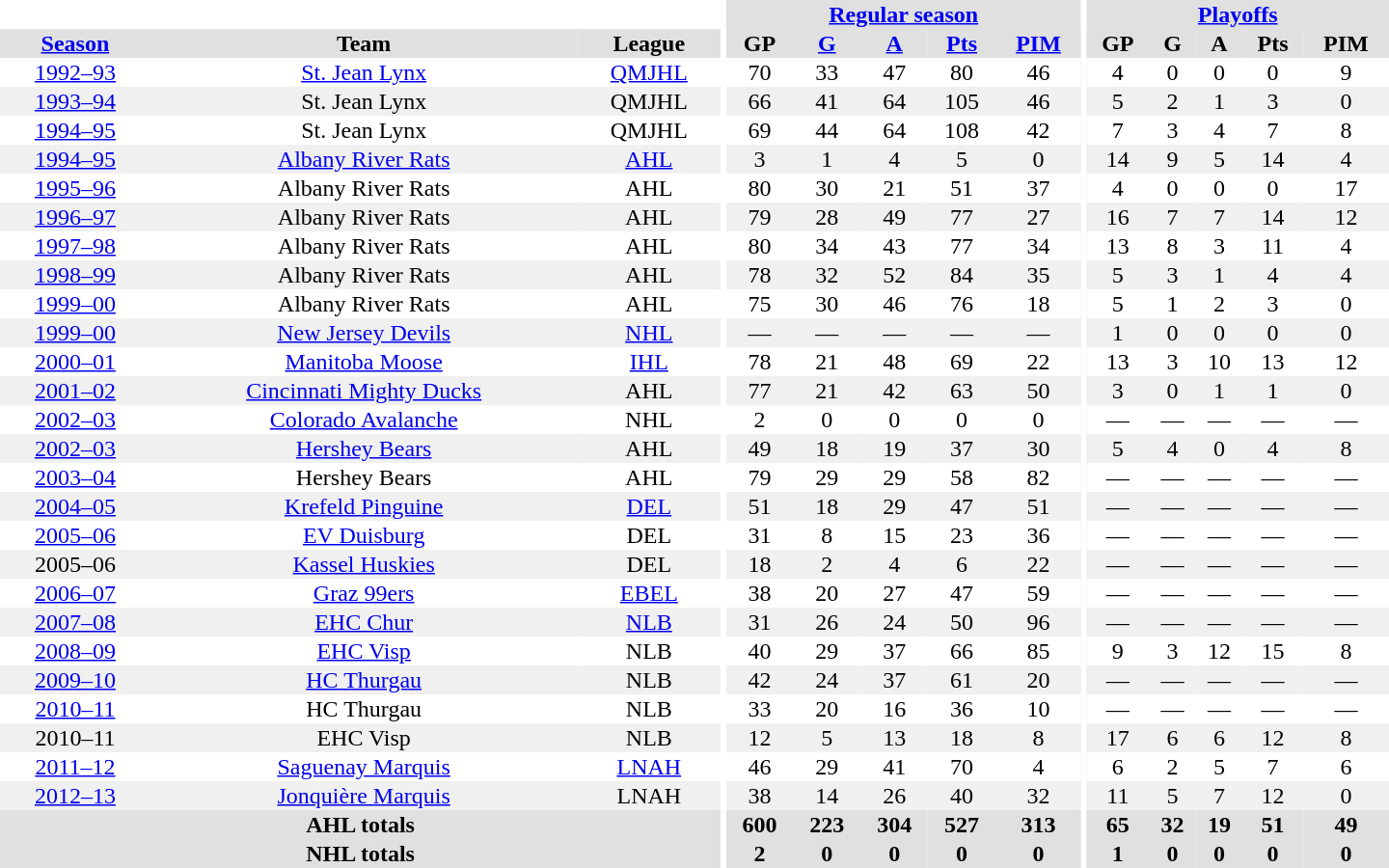<table border="0" cellpadding="1" cellspacing="0" style="text-align:center; width:60em">
<tr bgcolor="#e0e0e0">
<th colspan="3" bgcolor="#ffffff"></th>
<th rowspan="100" bgcolor="#ffffff"></th>
<th colspan="5"><a href='#'>Regular season</a></th>
<th rowspan="100" bgcolor="#ffffff"></th>
<th colspan="5"><a href='#'>Playoffs</a></th>
</tr>
<tr bgcolor="#e0e0e0">
<th><a href='#'>Season</a></th>
<th>Team</th>
<th>League</th>
<th>GP</th>
<th><a href='#'>G</a></th>
<th><a href='#'>A</a></th>
<th><a href='#'>Pts</a></th>
<th><a href='#'>PIM</a></th>
<th>GP</th>
<th>G</th>
<th>A</th>
<th>Pts</th>
<th>PIM</th>
</tr>
<tr>
<td><a href='#'>1992–93</a></td>
<td><a href='#'>St. Jean Lynx</a></td>
<td><a href='#'>QMJHL</a></td>
<td>70</td>
<td>33</td>
<td>47</td>
<td>80</td>
<td>46</td>
<td>4</td>
<td>0</td>
<td>0</td>
<td>0</td>
<td>9</td>
</tr>
<tr bgcolor="#f0f0f0">
<td><a href='#'>1993–94</a></td>
<td>St. Jean Lynx</td>
<td>QMJHL</td>
<td>66</td>
<td>41</td>
<td>64</td>
<td>105</td>
<td>46</td>
<td>5</td>
<td>2</td>
<td>1</td>
<td>3</td>
<td>0</td>
</tr>
<tr>
<td><a href='#'>1994–95</a></td>
<td>St. Jean Lynx</td>
<td>QMJHL</td>
<td>69</td>
<td>44</td>
<td>64</td>
<td>108</td>
<td>42</td>
<td>7</td>
<td>3</td>
<td>4</td>
<td>7</td>
<td>8</td>
</tr>
<tr bgcolor="#f0f0f0">
<td><a href='#'>1994–95</a></td>
<td><a href='#'>Albany River Rats</a></td>
<td><a href='#'>AHL</a></td>
<td>3</td>
<td>1</td>
<td>4</td>
<td>5</td>
<td>0</td>
<td>14</td>
<td>9</td>
<td>5</td>
<td>14</td>
<td>4</td>
</tr>
<tr>
<td><a href='#'>1995–96</a></td>
<td>Albany River Rats</td>
<td>AHL</td>
<td>80</td>
<td>30</td>
<td>21</td>
<td>51</td>
<td>37</td>
<td>4</td>
<td>0</td>
<td>0</td>
<td>0</td>
<td>17</td>
</tr>
<tr bgcolor="#f0f0f0">
<td><a href='#'>1996–97</a></td>
<td>Albany River Rats</td>
<td>AHL</td>
<td>79</td>
<td>28</td>
<td>49</td>
<td>77</td>
<td>27</td>
<td>16</td>
<td>7</td>
<td>7</td>
<td>14</td>
<td>12</td>
</tr>
<tr>
<td><a href='#'>1997–98</a></td>
<td>Albany River Rats</td>
<td>AHL</td>
<td>80</td>
<td>34</td>
<td>43</td>
<td>77</td>
<td>34</td>
<td>13</td>
<td>8</td>
<td>3</td>
<td>11</td>
<td>4</td>
</tr>
<tr bgcolor="#f0f0f0">
<td><a href='#'>1998–99</a></td>
<td>Albany River Rats</td>
<td>AHL</td>
<td>78</td>
<td>32</td>
<td>52</td>
<td>84</td>
<td>35</td>
<td>5</td>
<td>3</td>
<td>1</td>
<td>4</td>
<td>4</td>
</tr>
<tr>
<td><a href='#'>1999–00</a></td>
<td>Albany River Rats</td>
<td>AHL</td>
<td>75</td>
<td>30</td>
<td>46</td>
<td>76</td>
<td>18</td>
<td>5</td>
<td>1</td>
<td>2</td>
<td>3</td>
<td>0</td>
</tr>
<tr bgcolor="#f0f0f0">
<td><a href='#'>1999–00</a></td>
<td><a href='#'>New Jersey Devils</a></td>
<td><a href='#'>NHL</a></td>
<td>—</td>
<td>—</td>
<td>—</td>
<td>—</td>
<td>—</td>
<td>1</td>
<td>0</td>
<td>0</td>
<td>0</td>
<td>0</td>
</tr>
<tr>
<td><a href='#'>2000–01</a></td>
<td><a href='#'>Manitoba Moose</a></td>
<td><a href='#'>IHL</a></td>
<td>78</td>
<td>21</td>
<td>48</td>
<td>69</td>
<td>22</td>
<td>13</td>
<td>3</td>
<td>10</td>
<td>13</td>
<td>12</td>
</tr>
<tr bgcolor="#f0f0f0">
<td><a href='#'>2001–02</a></td>
<td><a href='#'>Cincinnati Mighty Ducks</a></td>
<td>AHL</td>
<td>77</td>
<td>21</td>
<td>42</td>
<td>63</td>
<td>50</td>
<td>3</td>
<td>0</td>
<td>1</td>
<td>1</td>
<td>0</td>
</tr>
<tr>
<td><a href='#'>2002–03</a></td>
<td><a href='#'>Colorado Avalanche</a></td>
<td>NHL</td>
<td>2</td>
<td>0</td>
<td>0</td>
<td>0</td>
<td>0</td>
<td>—</td>
<td>—</td>
<td>—</td>
<td>—</td>
<td>—</td>
</tr>
<tr bgcolor="#f0f0f0">
<td><a href='#'>2002–03</a></td>
<td><a href='#'>Hershey Bears</a></td>
<td>AHL</td>
<td>49</td>
<td>18</td>
<td>19</td>
<td>37</td>
<td>30</td>
<td>5</td>
<td>4</td>
<td>0</td>
<td>4</td>
<td>8</td>
</tr>
<tr>
<td><a href='#'>2003–04</a></td>
<td>Hershey Bears</td>
<td>AHL</td>
<td>79</td>
<td>29</td>
<td>29</td>
<td>58</td>
<td>82</td>
<td>—</td>
<td>—</td>
<td>—</td>
<td>—</td>
<td>—</td>
</tr>
<tr bgcolor="#f0f0f0">
<td><a href='#'>2004–05</a></td>
<td><a href='#'>Krefeld Pinguine</a></td>
<td><a href='#'>DEL</a></td>
<td>51</td>
<td>18</td>
<td>29</td>
<td>47</td>
<td>51</td>
<td>—</td>
<td>—</td>
<td>—</td>
<td>—</td>
<td>—</td>
</tr>
<tr>
<td><a href='#'>2005–06</a></td>
<td><a href='#'>EV Duisburg</a></td>
<td>DEL</td>
<td>31</td>
<td>8</td>
<td>15</td>
<td>23</td>
<td>36</td>
<td>—</td>
<td>—</td>
<td>—</td>
<td>—</td>
<td>—</td>
</tr>
<tr bgcolor="#f0f0f0">
<td>2005–06</td>
<td><a href='#'>Kassel Huskies</a></td>
<td>DEL</td>
<td>18</td>
<td>2</td>
<td>4</td>
<td>6</td>
<td>22</td>
<td>—</td>
<td>—</td>
<td>—</td>
<td>—</td>
<td>—</td>
</tr>
<tr>
<td><a href='#'>2006–07</a></td>
<td><a href='#'>Graz 99ers</a></td>
<td><a href='#'>EBEL</a></td>
<td>38</td>
<td>20</td>
<td>27</td>
<td>47</td>
<td>59</td>
<td>—</td>
<td>—</td>
<td>—</td>
<td>—</td>
<td>—</td>
</tr>
<tr bgcolor="#f0f0f0">
<td><a href='#'>2007–08</a></td>
<td><a href='#'>EHC Chur</a></td>
<td><a href='#'>NLB</a></td>
<td>31</td>
<td>26</td>
<td>24</td>
<td>50</td>
<td>96</td>
<td>—</td>
<td>—</td>
<td>—</td>
<td>—</td>
<td>—</td>
</tr>
<tr>
<td><a href='#'>2008–09</a></td>
<td><a href='#'>EHC Visp</a></td>
<td>NLB</td>
<td>40</td>
<td>29</td>
<td>37</td>
<td>66</td>
<td>85</td>
<td>9</td>
<td>3</td>
<td>12</td>
<td>15</td>
<td>8</td>
</tr>
<tr bgcolor="#f0f0f0">
<td><a href='#'>2009–10</a></td>
<td><a href='#'>HC Thurgau</a></td>
<td>NLB</td>
<td>42</td>
<td>24</td>
<td>37</td>
<td>61</td>
<td>20</td>
<td>—</td>
<td>—</td>
<td>—</td>
<td>—</td>
<td>—</td>
</tr>
<tr>
<td><a href='#'>2010–11</a></td>
<td>HC Thurgau</td>
<td>NLB</td>
<td>33</td>
<td>20</td>
<td>16</td>
<td>36</td>
<td>10</td>
<td>—</td>
<td>—</td>
<td>—</td>
<td>—</td>
<td>—</td>
</tr>
<tr bgcolor="#f0f0f0">
<td>2010–11</td>
<td>EHC Visp</td>
<td>NLB</td>
<td>12</td>
<td>5</td>
<td>13</td>
<td>18</td>
<td>8</td>
<td>17</td>
<td>6</td>
<td>6</td>
<td>12</td>
<td>8</td>
</tr>
<tr>
<td><a href='#'>2011–12</a></td>
<td><a href='#'>Saguenay Marquis</a></td>
<td><a href='#'>LNAH</a></td>
<td>46</td>
<td>29</td>
<td>41</td>
<td>70</td>
<td>4</td>
<td>6</td>
<td>2</td>
<td>5</td>
<td>7</td>
<td>6</td>
</tr>
<tr bgcolor="#f0f0f0">
<td><a href='#'>2012–13</a></td>
<td><a href='#'>Jonquière Marquis</a></td>
<td>LNAH</td>
<td>38</td>
<td>14</td>
<td>26</td>
<td>40</td>
<td>32</td>
<td>11</td>
<td>5</td>
<td>7</td>
<td>12</td>
<td>0</td>
</tr>
<tr bgcolor="#e0e0e0">
<th colspan="3">AHL totals</th>
<th>600</th>
<th>223</th>
<th>304</th>
<th>527</th>
<th>313</th>
<th>65</th>
<th>32</th>
<th>19</th>
<th>51</th>
<th>49</th>
</tr>
<tr bgcolor="#e0e0e0">
<th colspan="3">NHL totals</th>
<th>2</th>
<th>0</th>
<th>0</th>
<th>0</th>
<th>0</th>
<th>1</th>
<th>0</th>
<th>0</th>
<th>0</th>
<th>0</th>
</tr>
</table>
